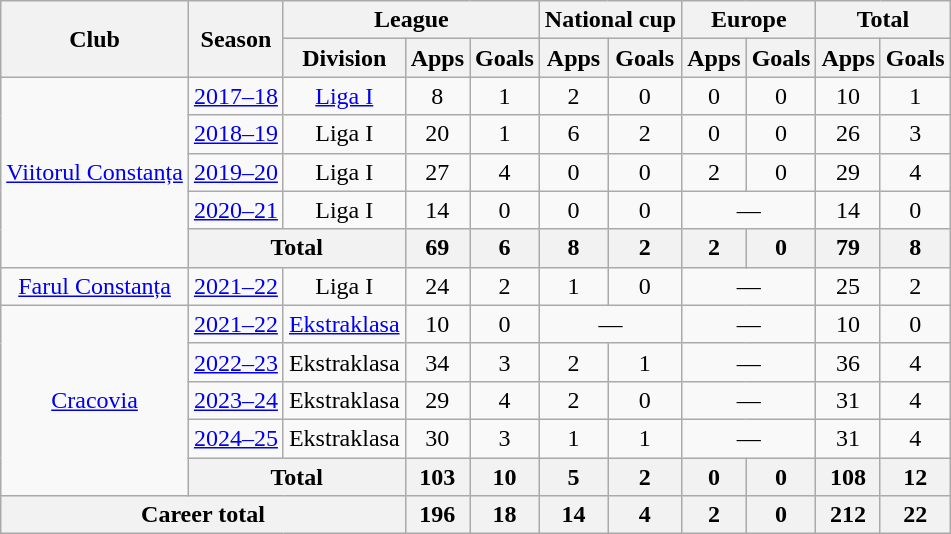<table class="wikitable" style="text-align: center;">
<tr>
<th rowspan="2">Club</th>
<th rowspan="2">Season</th>
<th colspan="3">League</th>
<th colspan="2">National cup</th>
<th colspan="2">Europe</th>
<th colspan="2">Total</th>
</tr>
<tr>
<th>Division</th>
<th>Apps</th>
<th>Goals</th>
<th>Apps</th>
<th>Goals</th>
<th>Apps</th>
<th>Goals</th>
<th>Apps</th>
<th>Goals</th>
</tr>
<tr>
<td rowspan="5"><a href='#'>Viitorul Constanța</a></td>
<td><a href='#'>2017–18</a></td>
<td><a href='#'>Liga I</a></td>
<td>8</td>
<td>1</td>
<td>2</td>
<td>0</td>
<td>0</td>
<td>0</td>
<td>10</td>
<td>1</td>
</tr>
<tr>
<td><a href='#'>2018–19</a></td>
<td>Liga I</td>
<td>20</td>
<td>1</td>
<td>6</td>
<td>2</td>
<td>0</td>
<td>0</td>
<td>26</td>
<td>3</td>
</tr>
<tr>
<td><a href='#'>2019–20</a></td>
<td>Liga I</td>
<td>27</td>
<td>4</td>
<td>0</td>
<td>0</td>
<td>2</td>
<td>0</td>
<td>29</td>
<td>4</td>
</tr>
<tr>
<td><a href='#'>2020–21</a></td>
<td>Liga I</td>
<td>14</td>
<td>0</td>
<td>0</td>
<td>0</td>
<td colspan="2">—</td>
<td>14</td>
<td>0</td>
</tr>
<tr>
<th colspan="2">Total</th>
<th>69</th>
<th>6</th>
<th>8</th>
<th>2</th>
<th>2</th>
<th>0</th>
<th>79</th>
<th>8</th>
</tr>
<tr>
<td><a href='#'>Farul Constanța</a></td>
<td><a href='#'>2021–22</a></td>
<td>Liga I</td>
<td>24</td>
<td>2</td>
<td>1</td>
<td>0</td>
<td colspan="2">—</td>
<td>25</td>
<td>2</td>
</tr>
<tr>
<td rowspan="5"><a href='#'>Cracovia</a></td>
<td><a href='#'>2021–22</a></td>
<td><a href='#'>Ekstraklasa</a></td>
<td>10</td>
<td>0</td>
<td colspan="2">—</td>
<td colspan="2">—</td>
<td>10</td>
<td>0</td>
</tr>
<tr>
<td><a href='#'>2022–23</a></td>
<td>Ekstraklasa</td>
<td>34</td>
<td>3</td>
<td>2</td>
<td>1</td>
<td colspan="2">—</td>
<td>36</td>
<td>4</td>
</tr>
<tr>
<td><a href='#'>2023–24</a></td>
<td>Ekstraklasa</td>
<td>29</td>
<td>4</td>
<td>2</td>
<td>0</td>
<td colspan="2">—</td>
<td>31</td>
<td>4</td>
</tr>
<tr>
<td><a href='#'>2024–25</a></td>
<td>Ekstraklasa</td>
<td>30</td>
<td>3</td>
<td>1</td>
<td>1</td>
<td colspan="2">—</td>
<td>31</td>
<td>4</td>
</tr>
<tr>
<th colspan="2">Total</th>
<th>103</th>
<th>10</th>
<th>5</th>
<th>2</th>
<th>0</th>
<th>0</th>
<th>108</th>
<th>12</th>
</tr>
<tr>
<th colspan="3">Career total</th>
<th>196</th>
<th>18</th>
<th>14</th>
<th>4</th>
<th>2</th>
<th>0</th>
<th>212</th>
<th>22</th>
</tr>
</table>
